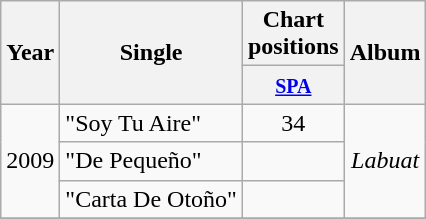<table class="wikitable">
<tr>
<th rowspan="2">Year</th>
<th rowspan="2">Single</th>
<th colspan="1">Chart positions</th>
<th rowspan="2">Album</th>
</tr>
<tr>
<th width="20"><small><a href='#'>SPA</a><br></small></th>
</tr>
<tr>
<td rowspan="3">2009</td>
<td>"Soy Tu Aire"</td>
<td align="center">34</td>
<td align="center" rowspan=3><em>Labuat</em></td>
</tr>
<tr>
<td>"De Pequeño"</td>
<td align="center"></td>
</tr>
<tr>
<td>"Carta De Otoño"</td>
<td align="center"></td>
</tr>
<tr>
</tr>
</table>
